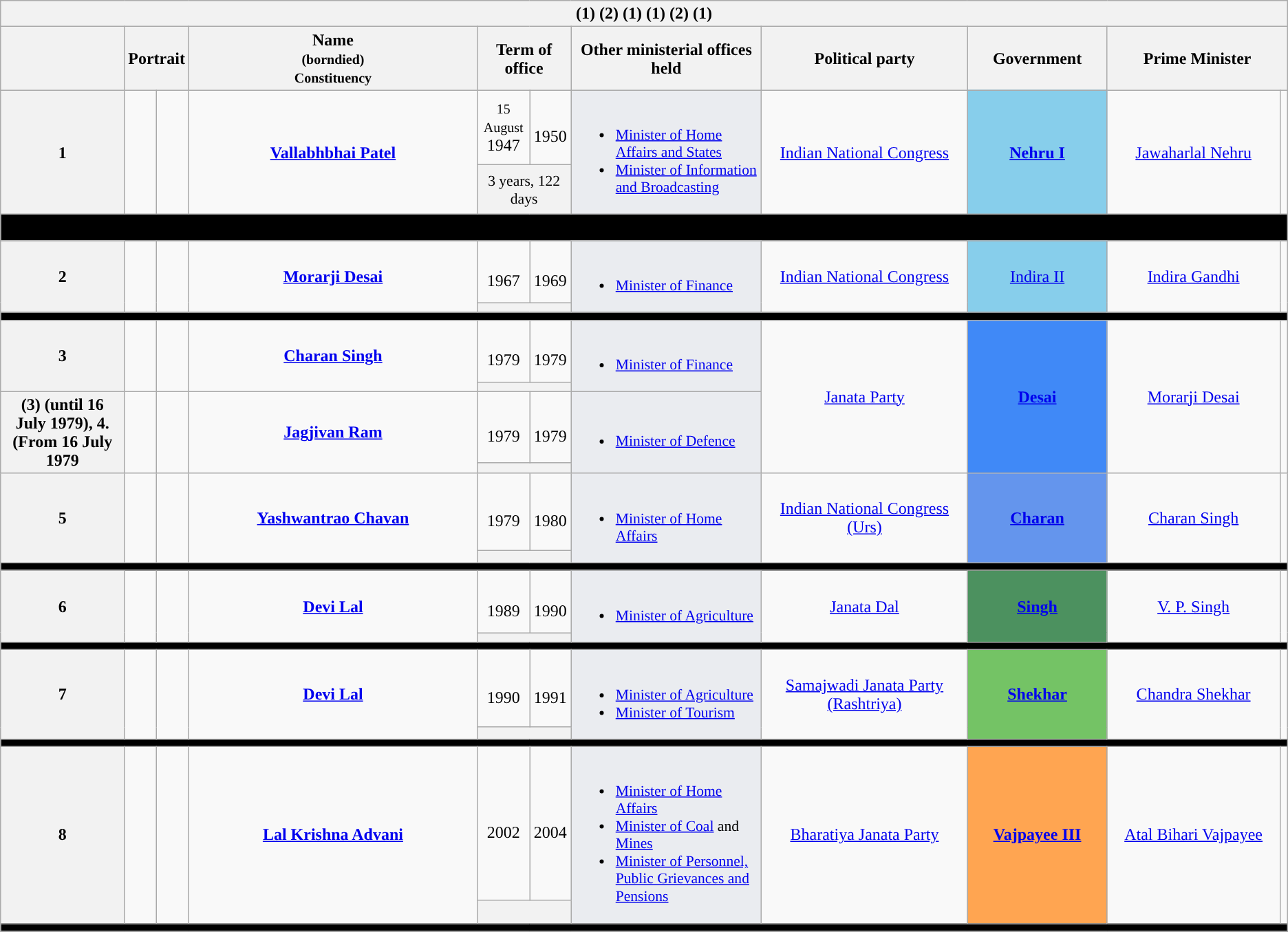<table class=wikitable style="text-align:center;">
<tr>
<th colspan="12"> (1) (2) (1)  (1) (2) (1)</th>
</tr>
<tr>
<th></th>
<th colspan="2">Portrait</th>
<th style="width:17em">Name<br><small>(borndied)<br>Constituency</small></th>
<th colspan="2">Term of office<br></th>
<th>Other ministerial offices held</th>
<th style="width:12em">Political party</th>
<th style="width:8em">Government</th>
<th colspan="2">Prime Minister</th>
</tr>
<tr>
<th rowspan="2">1</th>
<td rowspan="2"></td>
<td rowspan="2"></td>
<td rowspan="2"><strong><a href='#'>Vallabhbhai Patel</a></strong></td>
<td><small>15 August</small><br>1947</td>
<td><br>1950</td>
<td rowspan="2" align="left" style="background:#eaecf0; font-size:90%"><br><ul><li><a href='#'>Minister of Home Affairs and States</a></li><li><a href='#'>Minister of Information and Broadcasting</a> </li></ul></td>
<td rowspan="2"><a href='#'>Indian National Congress</a></td>
<td rowspan="2" bgcolor="#87CEEB"><a href='#'><strong>Nehru I</strong></a></td>
<td style="width:10em" rowspan="2"><a href='#'>Jawaharlal Nehru</a></td>
<td rowspan="2"></td>
</tr>
<tr>
<th colspan="2" style="font-size:90%; font-weight:normal">3 years, 122 days</th>
</tr>
<tr>
<td colspan="12" bgcolor="black">,</td>
</tr>
<tr>
<th rowspan="2">2</th>
<td rowspan="2"></td>
<td rowspan="2"></td>
<td rowspan="2"><strong><a href='#'>Morarji Desai</a></strong></td>
<td><br>1967</td>
<td><br>1969<br></td>
<td rowspan="2" align="left" style="background:#eaecf0; font-size:90%"><br><ul><li><a href='#'>Minister of Finance</a></li></ul></td>
<td rowspan="2"><a href='#'>Indian National Congress</a></td>
<td rowspan="2" bgcolor="#87CEEB"><a href='#'>Indira II</a></td>
<td rowspan="2"><a href='#'>Indira Gandhi</a></td>
<td rowspan="2"></td>
</tr>
<tr>
<th colspan="2" style="font-size:90%; font-weight:normal"><strong></strong></th>
</tr>
<tr>
<td colspan="12" bgcolor="black"></td>
</tr>
<tr>
<th rowspan="2">3</th>
<td rowspan="2"></td>
<td rowspan="2"></td>
<td rowspan="2"><strong><a href='#'>Charan Singh</a></strong></td>
<td><br>1979</td>
<td><br>1979<br></td>
<td rowspan="2" align="left" style="background:#eaecf0; font-size:90%"><br><ul><li><a href='#'>Minister of Finance</a></li></ul></td>
<td rowspan="4"><a href='#'>Janata Party</a></td>
<td rowspan="4" bgcolor="#4089F7"><a href='#'><strong>Desai</strong></a></td>
<td rowspan="4"><a href='#'>Morarji Desai</a></td>
<td rowspan="4"></td>
</tr>
<tr>
<th colspan="2" style="font-size:90%; font-weight:normal"><strong></strong></th>
</tr>
<tr>
<th rowspan="2">(3) (until 16 July 1979), 4. (From 16 July 1979</th>
<td rowspan="2"></td>
<td rowspan="2"></td>
<td rowspan="2"><strong><a href='#'>Jagjivan Ram</a></strong></td>
<td><br>1979</td>
<td><br>1979<br></td>
<td rowspan="2" align="left" style="background:#eaecf0; font-size:90%"><br><ul><li><a href='#'>Minister of Defence</a></li></ul></td>
</tr>
<tr>
<th colspan="2" style="font-size:90%; font-weight:normal"><strong></strong></th>
</tr>
<tr>
<th rowspan="2">5</th>
<td rowspan="2"></td>
<td rowspan="2"></td>
<td rowspan="2"><strong><a href='#'>Yashwantrao Chavan</a></strong><br></td>
<td><br>1979</td>
<td><br>1980</td>
<td rowspan="2" align="left" style="background:#eaecf0; font-size:90%"><br><ul><li><a href='#'>Minister of Home Affairs</a></li></ul></td>
<td rowspan="2"><a href='#'>Indian National Congress (Urs)</a></td>
<td rowspan="2" bgcolor="#6495ED"><strong><a href='#'>Charan</a></strong></td>
<td rowspan="2"><a href='#'>Charan Singh</a></td>
<td rowspan="2"></td>
</tr>
<tr>
<th colspan="2" style="font-size:90%; font-weight:normal"><strong></strong></th>
</tr>
<tr>
<td colspan="12" bgcolor="black"></td>
</tr>
<tr>
<th rowspan="2">6</th>
<td rowspan="2"></td>
<td rowspan="2"></td>
<td rowspan="2"><strong><a href='#'>Devi Lal</a></strong></td>
<td><br>1989</td>
<td><br>1990<br></td>
<td rowspan="2" align="left" style="background:#eaecf0; font-size:90%"><br><ul><li><a href='#'>Minister of Agriculture</a></li></ul></td>
<td rowspan="2"><a href='#'>Janata Dal</a></td>
<td rowspan="2" style="background:#4C915F"><strong><a href='#'>Singh</a></strong></td>
<td rowspan="2"><a href='#'>V. P. Singh</a></td>
<td rowspan="2"></td>
</tr>
<tr>
<th colspan="2" style="font-size:90%; font-weight:normal"><strong></strong></th>
</tr>
<tr>
<td colspan="12" bgcolor="black"></td>
</tr>
<tr>
<th rowspan="2">7</th>
<td rowspan="2"></td>
<td rowspan="2"></td>
<td rowspan="2"><strong><a href='#'>Devi Lal</a></strong></td>
<td><br>1990</td>
<td><br>1991<br></td>
<td rowspan="2" align="left" style="background:#eaecf0; font-size:90%"><br><ul><li><a href='#'>Minister of Agriculture</a></li><li><a href='#'>Minister of Tourism</a></li></ul></td>
<td rowspan="2"><a href='#'>Samajwadi Janata Party (Rashtriya)</a></td>
<td rowspan="2" style="background:#74C365"><strong><a href='#'>Shekhar</a></strong></td>
<td rowspan="2"><a href='#'>Chandra Shekhar</a></td>
<td rowspan="2"></td>
</tr>
<tr>
<th colspan="2" style="font-size:90%; font-weight:normal"><strong></strong></th>
</tr>
<tr>
<td colspan="12" bgcolor="black"></td>
</tr>
<tr>
<th rowspan="2">8</th>
<td rowspan="2"></td>
<td rowspan="2"></td>
<td rowspan="2"><strong><a href='#'>Lal Krishna Advani</a></strong></td>
<td><br>2002</td>
<td><br>2004</td>
<td rowspan="2" align="left" style="background:#eaecf0; font-size:90%"><br><ul><li><a href='#'>Minister of Home Affairs</a></li><li><a href='#'>Minister of Coal</a> and <a href='#'>Mines</a> </li><li><a href='#'>Minister of Personnel, Public Grievances and Pensions</a> </li></ul></td>
<td rowspan="2"><a href='#'>Bharatiya Janata Party</a></td>
<td rowspan="2" style="background:#FFA551;"><strong><a href='#'>Vajpayee III</a></strong></td>
<td rowspan="2"><a href='#'>Atal Bihari Vajpayee</a></td>
<td rowspan="2"></td>
</tr>
<tr>
<th colspan="2" style="font-size:90%; font-weight:normal"><strong></strong></th>
</tr>
<tr>
<td colspan="12" bgcolor="black"></td>
</tr>
<tr>
</tr>
</table>
